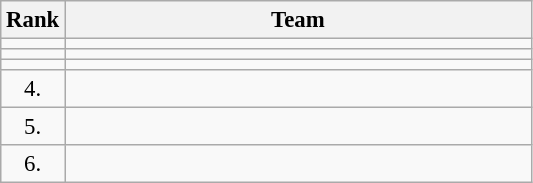<table class="wikitable" style="font-size:95%;">
<tr>
<th>Rank</th>
<th align="left" style="width: 20em">Team</th>
</tr>
<tr>
<td align="center"></td>
<td></td>
</tr>
<tr>
<td align="center"></td>
<td></td>
</tr>
<tr>
<td align="center"></td>
<td></td>
</tr>
<tr>
<td rowspan=1 align="center">4.</td>
<td></td>
</tr>
<tr>
<td rowspan=1 align="center">5.</td>
<td></td>
</tr>
<tr>
<td rowspan=1 align="center">6.</td>
<td></td>
</tr>
</table>
